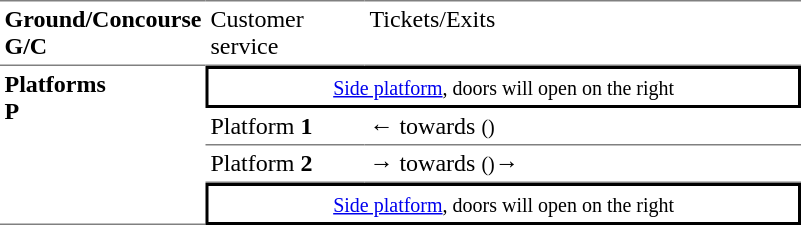<table table border=0 cellspacing=0 cellpadding=3>
<tr>
<td style="border-bottom:solid 1px gray;border-top:solid 1px gray;" width=50 valign=top><strong>Ground/Concourse<br>G/C</strong></td>
<td style="border-top:solid 1px gray;border-bottom:solid 1px gray;" width=100 valign=top>Customer service</td>
<td style="border-top:solid 1px gray;border-bottom:solid 1px gray;" width=285 valign=top>Tickets/Exits</td>
</tr>
<tr>
<td style="border-bottom:solid 1px gray;" rowspan=4 valign=top><strong>Platforms<br>P</strong></td>
<td style="border-top:solid 2px black;border-right:solid 2px black;border-left:solid 2px black;border-bottom:solid 2px black;text-align:center;" colspan=2><small><a href='#'>Side platform</a>, doors will open on the right</small></td>
</tr>
<tr>
<td style="border-bottom:solid 1px gray;">Platform <span><strong>1</strong></span></td>
<td style="border-bottom:solid 1px gray;">←  towards  <small>()</small></td>
</tr>
<tr>
<td style="border-bottom:solid 1px gray;">Platform <span><strong>2</strong></span></td>
<td style="border-bottom:solid 1px gray;"><span>→</span>  towards  <small>()</small>→</td>
</tr>
<tr>
<td style="border-top:solid 2px black;border-left:solid 2px black;border-right:solid 2px black;border-bottom:solid 2px black;text-align:center;" colspan=2><small><a href='#'>Side platform</a>, doors will open on the right</small></td>
</tr>
</table>
